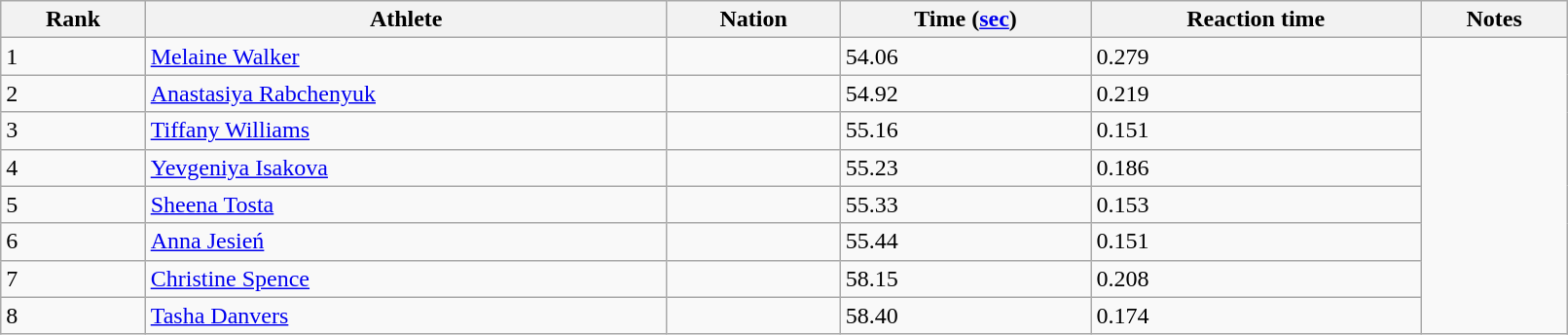<table class="wikitable" style="text=align:center;" width=85%>
<tr>
<th>Rank</th>
<th>Athlete</th>
<th>Nation</th>
<th>Time (<a href='#'>sec</a>)</th>
<th>Reaction time</th>
<th>Notes</th>
</tr>
<tr>
<td>1</td>
<td><a href='#'>Melaine Walker</a></td>
<td></td>
<td>54.06</td>
<td>0.279</td>
</tr>
<tr>
<td>2</td>
<td><a href='#'>Anastasiya Rabchenyuk</a></td>
<td></td>
<td>54.92</td>
<td>0.219</td>
</tr>
<tr>
<td>3</td>
<td><a href='#'>Tiffany Williams</a></td>
<td></td>
<td>55.16</td>
<td>0.151</td>
</tr>
<tr>
<td>4</td>
<td><a href='#'>Yevgeniya Isakova</a></td>
<td></td>
<td>55.23</td>
<td>0.186</td>
</tr>
<tr>
<td>5</td>
<td><a href='#'>Sheena Tosta</a></td>
<td></td>
<td>55.33</td>
<td>0.153</td>
</tr>
<tr>
<td>6</td>
<td><a href='#'>Anna Jesień</a></td>
<td></td>
<td>55.44</td>
<td>0.151</td>
</tr>
<tr>
<td>7</td>
<td><a href='#'>Christine Spence</a></td>
<td></td>
<td>58.15</td>
<td>0.208</td>
</tr>
<tr>
<td>8</td>
<td><a href='#'>Tasha Danvers</a></td>
<td></td>
<td>58.40</td>
<td>0.174</td>
</tr>
</table>
